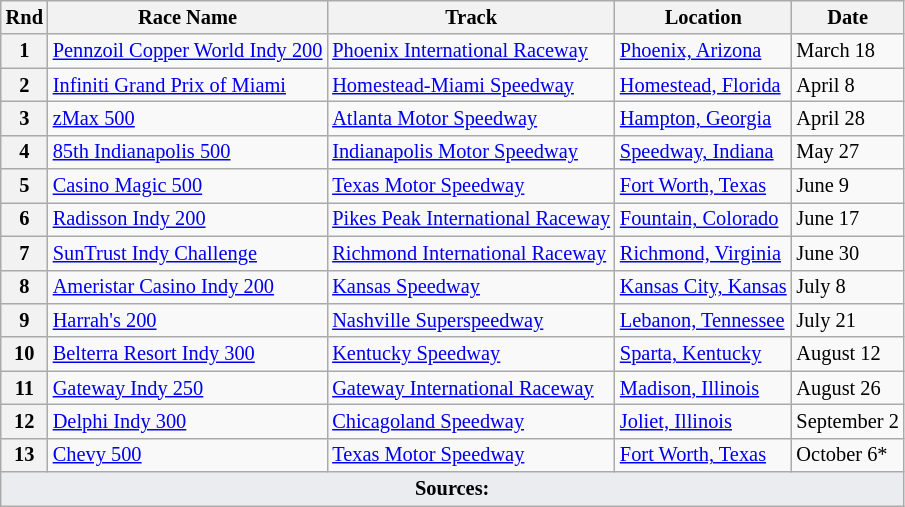<table class="wikitable" style="font-size: 85%">
<tr>
<th>Rnd</th>
<th>Race Name</th>
<th>Track</th>
<th>Location</th>
<th>Date</th>
</tr>
<tr>
<th>1</th>
<td><a href='#'>Pennzoil Copper World Indy 200</a></td>
<td><a href='#'>Phoenix International Raceway</a></td>
<td><a href='#'>Phoenix, Arizona</a></td>
<td>March 18</td>
</tr>
<tr>
<th>2</th>
<td><a href='#'>Infiniti Grand Prix of Miami</a></td>
<td><a href='#'>Homestead-Miami Speedway</a></td>
<td><a href='#'>Homestead, Florida</a></td>
<td>April 8</td>
</tr>
<tr>
<th>3</th>
<td><a href='#'>zMax 500</a></td>
<td><a href='#'>Atlanta Motor Speedway</a></td>
<td><a href='#'>Hampton, Georgia</a></td>
<td>April 28</td>
</tr>
<tr>
<th>4</th>
<td><a href='#'>85th Indianapolis 500</a></td>
<td><a href='#'>Indianapolis Motor Speedway</a></td>
<td><a href='#'>Speedway, Indiana</a></td>
<td>May 27</td>
</tr>
<tr>
<th>5</th>
<td><a href='#'>Casino Magic 500</a></td>
<td><a href='#'>Texas Motor Speedway</a></td>
<td><a href='#'>Fort Worth, Texas</a></td>
<td>June 9</td>
</tr>
<tr>
<th>6</th>
<td><a href='#'>Radisson Indy 200</a></td>
<td><a href='#'>Pikes Peak International Raceway</a></td>
<td><a href='#'>Fountain, Colorado</a></td>
<td>June 17</td>
</tr>
<tr>
<th>7</th>
<td><a href='#'>SunTrust Indy Challenge</a></td>
<td><a href='#'>Richmond International Raceway</a></td>
<td><a href='#'>Richmond, Virginia</a></td>
<td>June 30</td>
</tr>
<tr>
<th>8</th>
<td><a href='#'>Ameristar Casino Indy 200</a></td>
<td><a href='#'>Kansas Speedway</a></td>
<td><a href='#'>Kansas City, Kansas</a></td>
<td>July 8</td>
</tr>
<tr>
<th>9</th>
<td><a href='#'>Harrah's 200</a></td>
<td><a href='#'>Nashville Superspeedway</a></td>
<td><a href='#'>Lebanon, Tennessee</a></td>
<td>July 21</td>
</tr>
<tr>
<th>10</th>
<td><a href='#'>Belterra Resort Indy 300</a></td>
<td><a href='#'>Kentucky Speedway</a></td>
<td><a href='#'>Sparta, Kentucky</a></td>
<td>August 12</td>
</tr>
<tr>
<th>11</th>
<td><a href='#'>Gateway Indy 250</a></td>
<td><a href='#'>Gateway International Raceway</a></td>
<td><a href='#'>Madison, Illinois</a></td>
<td>August 26</td>
</tr>
<tr>
<th>12</th>
<td><a href='#'>Delphi Indy 300</a></td>
<td><a href='#'>Chicagoland Speedway</a></td>
<td><a href='#'>Joliet, Illinois</a></td>
<td>September 2</td>
</tr>
<tr>
<th>13</th>
<td><a href='#'>Chevy 500</a></td>
<td><a href='#'>Texas Motor Speedway</a></td>
<td><a href='#'>Fort Worth, Texas</a></td>
<td>October 6*</td>
</tr>
<tr>
<td colspan="5" style="background-color:#EAECF0;text-align:center" align="bottom"><strong>Sources:</strong></td>
</tr>
</table>
